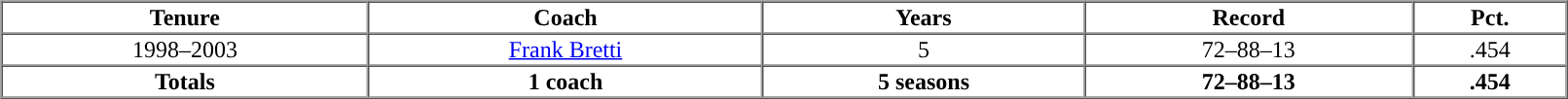<table cellpadding="1" border="1" cellspacing="0" width="85%">
<tr>
<th>Tenure</th>
<th>Coach</th>
<th>Years</th>
<th>Record</th>
<th>Pct.</th>
</tr>
<tr align="center">
<td>1998–2003</td>
<td><a href='#'>Frank Bretti</a></td>
<td>5</td>
<td>72–88–13</td>
<td>.454</td>
</tr>
<tr align="center">
</tr>
<tr align=center>
<th>Totals</th>
<th>1 coach</th>
<th>5 seasons</th>
<th>72–88–13</th>
<th>.454</th>
</tr>
</table>
